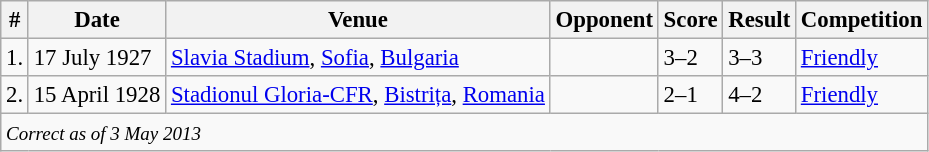<table class="wikitable" style="font-size:95%;">
<tr>
<th>#</th>
<th>Date</th>
<th>Venue</th>
<th>Opponent</th>
<th>Score</th>
<th>Result</th>
<th>Competition</th>
</tr>
<tr>
<td>1.</td>
<td>17 July 1927</td>
<td><a href='#'>Slavia Stadium</a>, <a href='#'>Sofia</a>, <a href='#'>Bulgaria</a></td>
<td></td>
<td>3–2</td>
<td>3–3</td>
<td><a href='#'>Friendly</a></td>
</tr>
<tr>
<td>2.</td>
<td>15 April 1928</td>
<td><a href='#'>Stadionul Gloria-CFR</a>, <a href='#'>Bistrița</a>, <a href='#'>Romania</a></td>
<td></td>
<td>2–1</td>
<td>4–2</td>
<td><a href='#'>Friendly</a></td>
</tr>
<tr>
<td colspan="12"><small><em>Correct as of 3 May 2013</em></small></td>
</tr>
</table>
